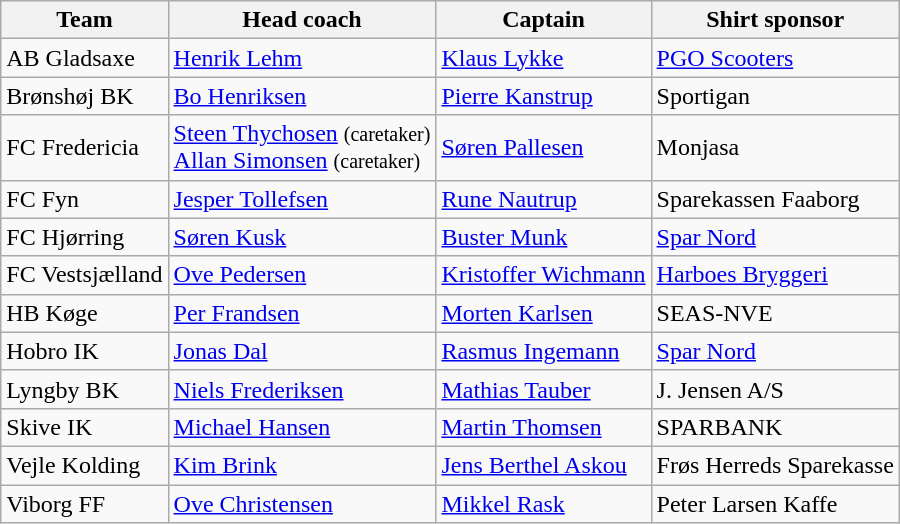<table class="wikitable sortable" style="text-align: left;">
<tr>
<th>Team</th>
<th>Head coach</th>
<th>Captain</th>
<th>Shirt sponsor</th>
</tr>
<tr>
<td>AB Gladsaxe</td>
<td> <a href='#'>Henrik Lehm</a></td>
<td> <a href='#'>Klaus Lykke</a></td>
<td><a href='#'>PGO Scooters</a></td>
</tr>
<tr>
<td>Brønshøj BK</td>
<td> <a href='#'>Bo Henriksen</a></td>
<td> <a href='#'>Pierre Kanstrup</a></td>
<td>Sportigan</td>
</tr>
<tr>
<td>FC Fredericia</td>
<td> <a href='#'>Steen Thychosen</a> <small>(caretaker)</small><br> <a href='#'>Allan Simonsen</a> <small>(caretaker)</small></td>
<td> <a href='#'>Søren Pallesen</a></td>
<td>Monjasa</td>
</tr>
<tr>
<td>FC Fyn</td>
<td> <a href='#'>Jesper Tollefsen</a></td>
<td> <a href='#'>Rune Nautrup</a></td>
<td>Sparekassen Faaborg</td>
</tr>
<tr>
<td>FC Hjørring</td>
<td> <a href='#'>Søren Kusk</a></td>
<td> <a href='#'>Buster Munk</a></td>
<td><a href='#'>Spar Nord</a></td>
</tr>
<tr>
<td>FC Vestsjælland</td>
<td> <a href='#'>Ove Pedersen</a></td>
<td> <a href='#'>Kristoffer Wichmann</a></td>
<td><a href='#'>Harboes Bryggeri</a></td>
</tr>
<tr>
<td>HB Køge</td>
<td> <a href='#'>Per Frandsen</a></td>
<td> <a href='#'>Morten Karlsen</a></td>
<td>SEAS-NVE</td>
</tr>
<tr>
<td>Hobro IK</td>
<td> <a href='#'>Jonas Dal</a></td>
<td> <a href='#'>Rasmus Ingemann</a></td>
<td><a href='#'>Spar Nord</a></td>
</tr>
<tr>
<td>Lyngby BK</td>
<td> <a href='#'>Niels Frederiksen</a></td>
<td> <a href='#'>Mathias Tauber</a></td>
<td>J. Jensen A/S</td>
</tr>
<tr>
<td>Skive IK</td>
<td> <a href='#'>Michael Hansen</a></td>
<td> <a href='#'>Martin Thomsen</a></td>
<td>SPARBANK</td>
</tr>
<tr>
<td>Vejle Kolding</td>
<td> <a href='#'>Kim Brink</a></td>
<td> <a href='#'>Jens Berthel Askou</a></td>
<td>Frøs Herreds Sparekasse</td>
</tr>
<tr>
<td>Viborg FF</td>
<td> <a href='#'>Ove Christensen</a></td>
<td> <a href='#'>Mikkel Rask</a></td>
<td>Peter Larsen Kaffe</td>
</tr>
</table>
